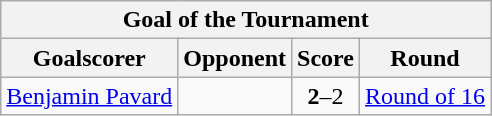<table class="wikitable" style="text-align:center">
<tr>
<th colspan="4">Goal of the Tournament</th>
</tr>
<tr>
<th>Goalscorer</th>
<th>Opponent</th>
<th>Score</th>
<th>Round</th>
</tr>
<tr>
<td> <a href='#'>Benjamin Pavard</a></td>
<td></td>
<td><strong>2</strong>–2</td>
<td><a href='#'>Round of 16</a></td>
</tr>
</table>
